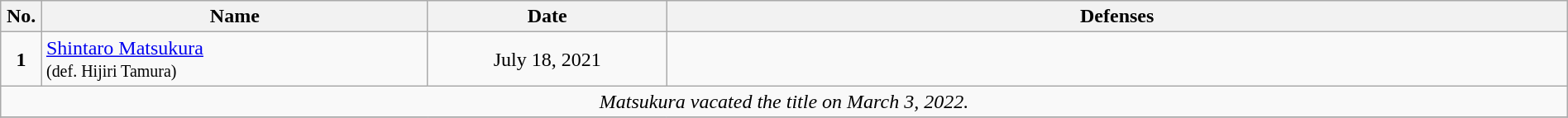<table class="wikitable" style="width:100%; font-size:100%;">
<tr>
<th style= width:1%;">No.</th>
<th style= width:21%;">Name</th>
<th style=width:13%;">Date</th>
<th style= width:49%;">Defenses</th>
</tr>
<tr>
<td align=center><strong>1</strong></td>
<td align=left> <a href='#'>Shintaro Matsukura</a>  <br><small>(def. Hijiri Tamura)</small></td>
<td align=center>July 18, 2021</td>
<td></td>
</tr>
<tr>
<td colspan=4 align=center><em>Matsukura vacated the title on March 3, 2022.</em></td>
</tr>
<tr>
</tr>
</table>
